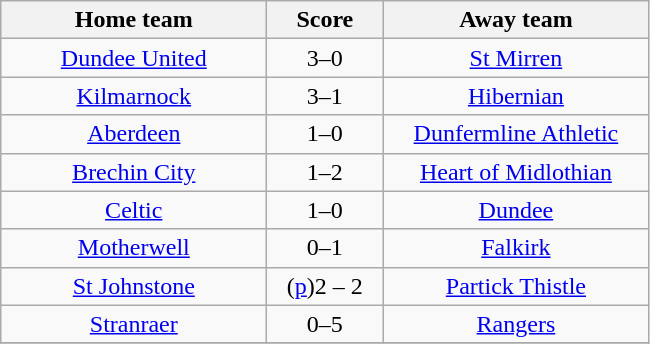<table class="wikitable" style="text-align: center">
<tr>
<th width=170>Home team</th>
<th width=70>Score</th>
<th width=170>Away team</th>
</tr>
<tr>
<td><a href='#'>Dundee United</a></td>
<td>3–0</td>
<td><a href='#'>St Mirren</a></td>
</tr>
<tr>
<td><a href='#'>Kilmarnock</a></td>
<td>3–1</td>
<td><a href='#'>Hibernian</a></td>
</tr>
<tr>
<td><a href='#'>Aberdeen</a></td>
<td>1–0</td>
<td><a href='#'>Dunfermline Athletic</a></td>
</tr>
<tr>
<td><a href='#'>Brechin City</a></td>
<td>1–2</td>
<td><a href='#'>Heart of Midlothian</a></td>
</tr>
<tr>
<td><a href='#'>Celtic</a></td>
<td>1–0</td>
<td><a href='#'>Dundee</a></td>
</tr>
<tr>
<td><a href='#'>Motherwell</a></td>
<td>0–1</td>
<td><a href='#'>Falkirk</a></td>
</tr>
<tr>
<td><a href='#'>St Johnstone</a></td>
<td>(<a href='#'>p</a>)2 – 2</td>
<td><a href='#'>Partick Thistle</a></td>
</tr>
<tr>
<td><a href='#'>Stranraer</a></td>
<td>0–5</td>
<td><a href='#'>Rangers</a></td>
</tr>
<tr>
</tr>
</table>
